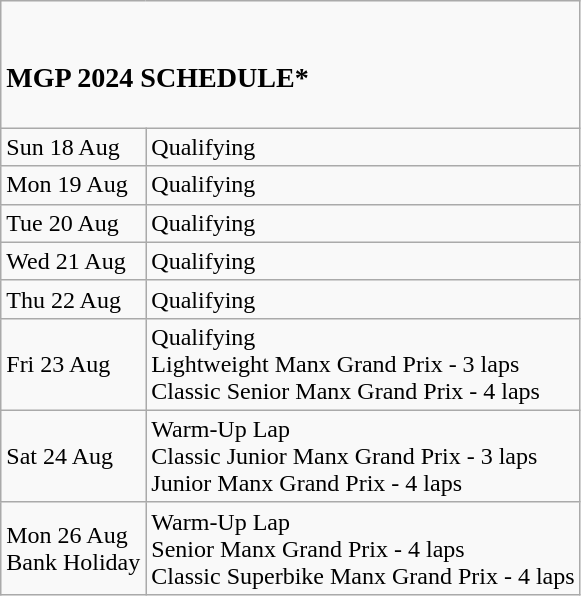<table class="wikitable">
<tr>
<td colspan="2"><br><h3>MGP 2024 SCHEDULE*</h3></td>
</tr>
<tr>
<td>Sun 18 Aug</td>
<td>Qualifying</td>
</tr>
<tr>
<td>Mon 19 Aug</td>
<td>Qualifying</td>
</tr>
<tr>
<td>Tue 20 Aug</td>
<td>Qualifying</td>
</tr>
<tr>
<td>Wed 21 Aug</td>
<td>Qualifying</td>
</tr>
<tr>
<td>Thu 22 Aug</td>
<td>Qualifying</td>
</tr>
<tr>
<td>Fri 23 Aug</td>
<td>Qualifying<br>Lightweight Manx Grand Prix - 3 laps<br>Classic Senior Manx Grand Prix - 4 laps</td>
</tr>
<tr>
<td>Sat 24 Aug</td>
<td>Warm-Up Lap<br>Classic Junior Manx Grand Prix - 3 laps<br>Junior Manx Grand Prix - 4 laps</td>
</tr>
<tr>
<td>Mon 26 Aug<br>Bank Holiday</td>
<td>Warm-Up Lap<br>Senior Manx Grand Prix - 4 laps<br>Classic Superbike Manx Grand Prix - 4 laps</td>
</tr>
</table>
